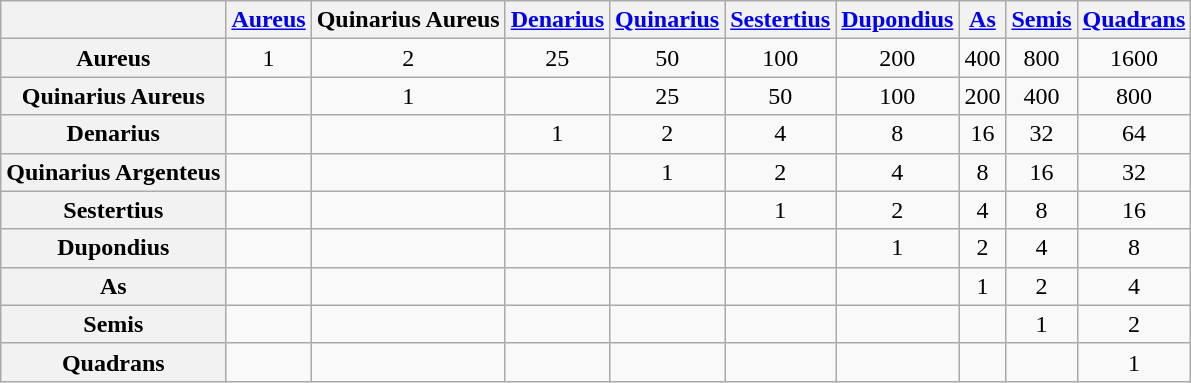<table class="wikitable" style="text-align:center">
<tr>
<th></th>
<th><a href='#'>Aureus</a></th>
<th>Quinarius Aureus</th>
<th><a href='#'>Denarius</a></th>
<th><a href='#'>Quinarius</a></th>
<th><a href='#'>Sestertius</a></th>
<th><a href='#'>Dupondius</a></th>
<th><a href='#'>As</a></th>
<th><a href='#'>Semis</a></th>
<th><a href='#'>Quadrans</a></th>
</tr>
<tr>
<th>Aureus</th>
<td>1</td>
<td>2</td>
<td>25</td>
<td>50</td>
<td>100</td>
<td>200</td>
<td>400</td>
<td>800</td>
<td>1600</td>
</tr>
<tr>
<th>Quinarius Aureus</th>
<td></td>
<td>1</td>
<td></td>
<td>25</td>
<td>50</td>
<td>100</td>
<td>200</td>
<td>400</td>
<td>800</td>
</tr>
<tr>
<th>Denarius</th>
<td></td>
<td></td>
<td>1</td>
<td>2</td>
<td>4</td>
<td>8</td>
<td>16</td>
<td>32</td>
<td>64</td>
</tr>
<tr>
<th>Quinarius Argenteus</th>
<td></td>
<td></td>
<td></td>
<td>1</td>
<td>2</td>
<td>4</td>
<td>8</td>
<td>16</td>
<td>32</td>
</tr>
<tr>
<th>Sestertius</th>
<td></td>
<td></td>
<td></td>
<td></td>
<td>1</td>
<td>2</td>
<td>4</td>
<td>8</td>
<td>16</td>
</tr>
<tr>
<th>Dupondius</th>
<td></td>
<td></td>
<td></td>
<td></td>
<td></td>
<td>1</td>
<td>2</td>
<td>4</td>
<td>8</td>
</tr>
<tr>
<th>As</th>
<td></td>
<td></td>
<td></td>
<td></td>
<td></td>
<td></td>
<td>1</td>
<td>2</td>
<td>4</td>
</tr>
<tr>
<th>Semis</th>
<td></td>
<td></td>
<td></td>
<td></td>
<td></td>
<td></td>
<td></td>
<td>1</td>
<td>2</td>
</tr>
<tr>
<th>Quadrans</th>
<td></td>
<td></td>
<td></td>
<td></td>
<td></td>
<td></td>
<td></td>
<td></td>
<td>1</td>
</tr>
</table>
